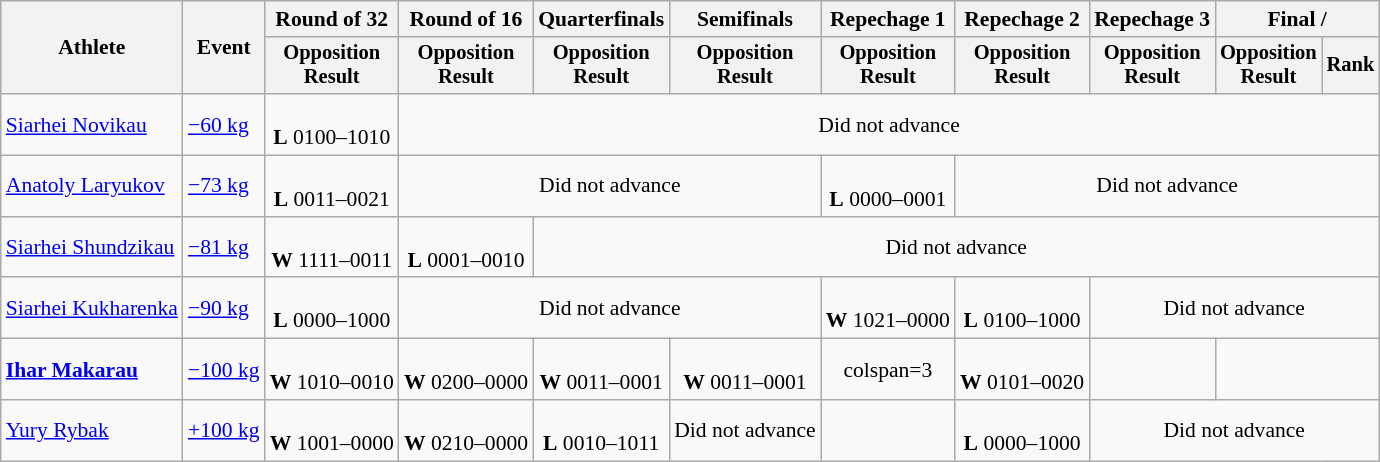<table class="wikitable" style="font-size:90%">
<tr>
<th rowspan="2">Athlete</th>
<th rowspan="2">Event</th>
<th>Round of 32</th>
<th>Round of 16</th>
<th>Quarterfinals</th>
<th>Semifinals</th>
<th>Repechage 1</th>
<th>Repechage 2</th>
<th>Repechage 3</th>
<th colspan=2>Final / </th>
</tr>
<tr style="font-size:95%">
<th>Opposition<br>Result</th>
<th>Opposition<br>Result</th>
<th>Opposition<br>Result</th>
<th>Opposition<br>Result</th>
<th>Opposition<br>Result</th>
<th>Opposition<br>Result</th>
<th>Opposition<br>Result</th>
<th>Opposition<br>Result</th>
<th>Rank</th>
</tr>
<tr align=center>
<td align=left><a href='#'>Siarhei Novikau</a></td>
<td align=left><a href='#'>−60 kg</a></td>
<td><br><strong>L</strong> 0100–1010</td>
<td colspan=8>Did not advance</td>
</tr>
<tr align=center>
<td align=left><a href='#'>Anatoly Laryukov</a></td>
<td align=left><a href='#'>−73 kg</a></td>
<td><br><strong>L</strong> 0011–0021</td>
<td colspan=3>Did not advance</td>
<td><br><strong>L</strong> 0000–0001</td>
<td colspan=4>Did not advance</td>
</tr>
<tr align=center>
<td align=left><a href='#'>Siarhei Shundzikau</a></td>
<td align=left><a href='#'>−81 kg</a></td>
<td><br><strong>W</strong> 1111–0011</td>
<td><br><strong>L</strong> 0001–0010</td>
<td colspan=7>Did not advance</td>
</tr>
<tr align=center>
<td align=left><a href='#'>Siarhei Kukharenka</a></td>
<td align=left><a href='#'>−90 kg</a></td>
<td><br><strong>L</strong> 0000–1000</td>
<td colspan=3>Did not advance</td>
<td><br><strong>W</strong> 1021–0000</td>
<td><br><strong>L</strong> 0100–1000</td>
<td colspan=3>Did not advance</td>
</tr>
<tr align=center>
<td align=left><strong><a href='#'>Ihar Makarau</a></strong></td>
<td align=left><a href='#'>−100 kg</a></td>
<td><br><strong>W</strong> 1010–0010</td>
<td><br><strong>W</strong> 0200–0000</td>
<td><br><strong>W</strong> 0011–0001</td>
<td><br><strong>W</strong> 0011–0001</td>
<td>colspan=3 </td>
<td><br><strong>W</strong> 0101–0020</td>
<td></td>
</tr>
<tr align=center>
<td align=left><a href='#'>Yury Rybak</a></td>
<td align=left><a href='#'>+100 kg</a></td>
<td><br><strong>W</strong> 1001–0000</td>
<td><br><strong>W</strong> 0210–0000</td>
<td><br><strong>L</strong> 0010–1011</td>
<td>Did not advance</td>
<td></td>
<td><br><strong>L</strong> 0000–1000</td>
<td colspan=3>Did not advance</td>
</tr>
</table>
